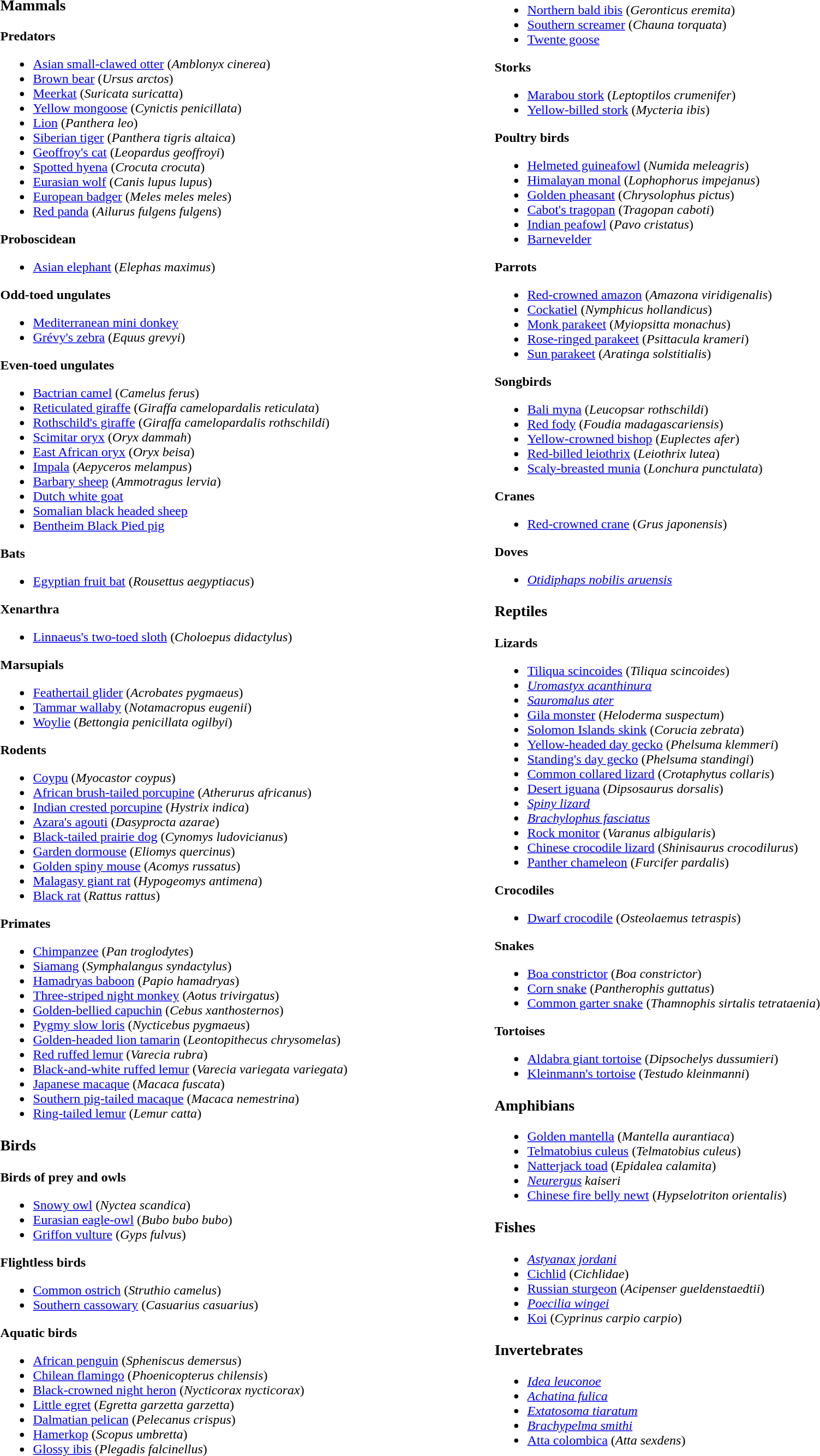<table class="vatop">
<tr>
<td width="600"><br><h3>Mammals</h3><strong>Predators</strong><ul><li><a href='#'>Asian small-clawed otter</a> (<em>Amblonyx cinerea</em>)</li><li><a href='#'>Brown bear</a> (<em>Ursus arctos</em>)</li><li><a href='#'>Meerkat</a> (<em>Suricata suricatta</em>)</li><li><a href='#'>Yellow mongoose</a> (<em>Cynictis penicillata</em>)</li><li><a href='#'>Lion</a> (<em>Panthera leo</em>)</li><li><a href='#'>Siberian tiger</a> (<em>Panthera tigris altaica</em>)</li><li><a href='#'>Geoffroy's cat</a> (<em>Leopardus geoffroyi</em>)</li><li><a href='#'>Spotted hyena</a> (<em>Crocuta crocuta</em>)</li><li><a href='#'>Eurasian wolf</a> (<em>Canis lupus lupus</em>)</li><li><a href='#'>European badger</a> (<em>Meles meles meles</em>)</li><li><a href='#'>Red panda</a> (<em>Ailurus fulgens fulgens</em>)</li></ul><strong>Proboscidean</strong><ul><li><a href='#'>Asian elephant</a> (<em>Elephas maximus</em>)</li></ul><strong>Odd-toed ungulates</strong><ul><li><a href='#'>Mediterranean mini donkey</a></li><li><a href='#'>Grévy's zebra</a> (<em>Equus grevyi</em>)</li></ul><strong>Even-toed ungulates</strong><ul><li><a href='#'>Bactrian camel</a> (<em>Camelus ferus</em>)</li><li><a href='#'>Reticulated giraffe</a> (<em>Giraffa camelopardalis reticulata</em>)</li><li><a href='#'>Rothschild's giraffe</a> (<em>Giraffa camelopardalis rothschildi</em>)</li><li><a href='#'>Scimitar oryx</a> (<em>Oryx dammah</em>)</li><li><a href='#'>East African oryx</a> (<em>Oryx beisa</em>)</li><li><a href='#'>Impala</a> (<em>Aepyceros melampus</em>)</li><li><a href='#'>Barbary sheep</a> (<em>Ammotragus lervia</em>)</li><li><a href='#'>Dutch white goat</a></li><li><a href='#'>Somalian black headed sheep</a></li><li><a href='#'>Bentheim Black Pied pig</a></li></ul><strong>Bats</strong><ul><li><a href='#'>Egyptian fruit bat</a> (<em>Rousettus aegyptiacus</em>)</li></ul><strong>Xenarthra</strong><ul><li><a href='#'>Linnaeus's two-toed sloth</a> (<em>Choloepus didactylus</em>)</li></ul><strong>Marsupials</strong><ul><li><a href='#'>Feathertail glider</a> (<em>Acrobates pygmaeus</em>)</li><li><a href='#'>Tammar wallaby</a> (<em>Notamacropus eugenii</em>)</li><li><a href='#'>Woylie</a> (<em>Bettongia penicillata ogilbyi</em>)</li></ul><strong>Rodents</strong><ul><li><a href='#'>Coypu</a> (<em>Myocastor coypus</em>)</li><li><a href='#'>African brush-tailed porcupine</a> (<em>Atherurus africanus</em>)</li><li><a href='#'>Indian crested porcupine</a> (<em>Hystrix indica</em>)</li><li><a href='#'>Azara's agouti</a> (<em>Dasyprocta azarae</em>)</li><li><a href='#'>Black-tailed prairie dog</a> (<em>Cynomys ludovicianus</em>)</li><li><a href='#'>Garden dormouse</a> (<em>Eliomys quercinus</em>)</li><li><a href='#'>Golden spiny mouse</a> (<em>Acomys russatus</em>)</li><li><a href='#'>Malagasy giant rat</a> (<em>Hypogeomys antimena</em>)</li><li><a href='#'>Black rat</a> (<em>Rattus rattus</em>)</li></ul><strong>Primates</strong><ul><li><a href='#'>Chimpanzee</a> (<em>Pan troglodytes</em>)</li><li><a href='#'>Siamang</a> (<em>Symphalangus syndactylus</em>)</li><li><a href='#'>Hamadryas baboon</a> (<em>Papio hamadryas</em>)</li><li><a href='#'>Three-striped night monkey</a> (<em>Aotus trivirgatus</em>)</li><li><a href='#'>Golden-bellied capuchin</a> (<em>Cebus xanthosternos</em>)</li><li><a href='#'>Pygmy slow loris</a> (<em>Nycticebus pygmaeus</em>)</li><li><a href='#'>Golden-headed lion tamarin</a> (<em>Leontopithecus chrysomelas</em>)</li><li><a href='#'>Red ruffed lemur</a> (<em>Varecia rubra</em>)</li><li><a href='#'>Black-and-white ruffed lemur</a> (<em>Varecia variegata variegata</em>)</li><li><a href='#'>Japanese macaque</a> (<em>Macaca fuscata</em>)</li><li><a href='#'>Southern pig-tailed macaque</a> (<em>Macaca nemestrina</em>)</li><li><a href='#'>Ring-tailed lemur</a> (<em>Lemur catta</em>)</li></ul><h3>Birds</h3><strong>Birds of prey and owls</strong><ul><li><a href='#'>Snowy owl</a> (<em>Nyctea scandica</em>)</li><li><a href='#'>Eurasian eagle-owl</a> (<em>Bubo bubo bubo</em>)</li><li><a href='#'>Griffon vulture</a> (<em>Gyps fulvus</em>)</li></ul><strong>Flightless birds</strong><ul><li><a href='#'>Common ostrich</a> (<em>Struthio camelus</em>)</li><li><a href='#'>Southern cassowary</a> (<em>Casuarius casuarius</em>)</li></ul><strong>Aquatic birds</strong><ul><li><a href='#'>African penguin</a> (<em>Spheniscus demersus</em>)</li><li><a href='#'>Chilean flamingo</a> (<em>Phoenicopterus chilensis</em>)</li><li><a href='#'>Black-crowned night heron</a> (<em>Nycticorax nycticorax</em>)</li><li><a href='#'>Little egret</a> (<em>Egretta garzetta garzetta</em>)</li><li><a href='#'>Dalmatian pelican</a> (<em>Pelecanus crispus</em>)</li><li><a href='#'>Hamerkop</a> (<em>Scopus umbretta</em>)</li><li><a href='#'>Glossy ibis</a> (<em>Plegadis falcinellus</em>)</li></ul></td>
<td width="600"><br><ul><li><a href='#'>Northern bald ibis</a> (<em>Geronticus eremita</em>)</li><li><a href='#'>Southern screamer</a> (<em>Chauna torquata</em>)</li><li><a href='#'>Twente goose</a></li></ul><strong>Storks</strong><ul><li><a href='#'>Marabou stork</a> (<em>Leptoptilos crumenifer</em>)</li><li><a href='#'>Yellow-billed stork</a> (<em>Mycteria ibis</em>)</li></ul><strong>Poultry birds</strong><ul><li><a href='#'>Helmeted guineafowl</a> (<em>Numida meleagris</em>)</li><li><a href='#'>Himalayan monal</a> (<em>Lophophorus impejanus</em>)</li><li><a href='#'>Golden pheasant</a> (<em>Chrysolophus pictus</em>)</li><li><a href='#'>Cabot's tragopan</a> (<em>Tragopan caboti</em>)</li><li><a href='#'>Indian peafowl</a> (<em>Pavo cristatus</em>)</li><li><a href='#'>Barnevelder</a></li></ul><strong>Parrots</strong><ul><li><a href='#'>Red-crowned amazon</a> (<em>Amazona viridigenalis</em>)</li><li><a href='#'>Cockatiel</a> (<em>Nymphicus hollandicus</em>)</li><li><a href='#'>Monk parakeet</a> (<em>Myiopsitta monachus</em>)</li><li><a href='#'>Rose-ringed parakeet</a> (<em>Psittacula krameri</em>)</li><li><a href='#'>Sun parakeet</a> (<em>Aratinga solstitialis</em>)</li></ul><strong>Songbirds</strong><ul><li><a href='#'>Bali myna</a> (<em>Leucopsar rothschildi</em>)</li><li><a href='#'>Red fody</a> (<em>Foudia madagascariensis</em>)</li><li><a href='#'>Yellow-crowned bishop</a> (<em>Euplectes afer</em>)</li><li><a href='#'>Red-billed leiothrix</a> (<em>Leiothrix lutea</em>)</li><li><a href='#'>Scaly-breasted munia</a> (<em>Lonchura punctulata</em>)</li></ul><strong>Cranes</strong><ul><li><a href='#'>Red-crowned crane</a> (<em>Grus japonensis</em>)</li></ul><strong>Doves</strong><ul><li><em><a href='#'>Otidiphaps nobilis aruensis</a></em></li></ul><h3>Reptiles</h3><strong>Lizards</strong><ul><li><a href='#'>Tiliqua scincoides</a> (<em>Tiliqua scincoides</em>)</li><li><em><a href='#'>Uromastyx acanthinura</a></em></li><li><em><a href='#'>Sauromalus ater</a></em></li><li><a href='#'>Gila monster</a> (<em>Heloderma suspectum</em>)</li><li><a href='#'>Solomon Islands skink</a> (<em>Corucia zebrata</em>)</li><li><a href='#'>Yellow-headed day gecko</a> (<em>Phelsuma klemmeri</em>)</li><li><a href='#'>Standing's day gecko</a> (<em>Phelsuma standingi</em>)</li><li><a href='#'>Common collared lizard</a> (<em>Crotaphytus collaris</em>)</li><li><a href='#'>Desert iguana</a> (<em>Dipsosaurus dorsalis</em>)</li><li><em><a href='#'>Spiny lizard</a></em></li><li><em><a href='#'>Brachylophus fasciatus</a></em></li><li><a href='#'>Rock monitor</a> (<em>Varanus albigularis</em>)</li><li><a href='#'>Chinese crocodile lizard</a> (<em>Shinisaurus crocodilurus</em>)</li><li><a href='#'>Panther chameleon</a> (<em>Furcifer pardalis</em>)</li></ul><strong>Crocodiles</strong><ul><li><a href='#'>Dwarf crocodile</a> (<em>Osteolaemus tetraspis</em>)</li></ul><strong>Snakes</strong><ul><li><a href='#'>Boa constrictor</a> (<em>Boa constrictor</em>)</li><li><a href='#'>Corn snake</a> (<em>Pantherophis guttatus</em>)</li><li><a href='#'>Common garter snake</a> (<em>Thamnophis sirtalis tetrataenia</em>)</li></ul><strong>Tortoises</strong><ul><li><a href='#'>Aldabra giant tortoise</a> (<em>Dipsochelys dussumieri</em>)</li><li><a href='#'>Kleinmann's tortoise</a> (<em>Testudo kleinmanni</em>)</li></ul><h3>Amphibians</h3><ul><li><a href='#'>Golden mantella</a> (<em>Mantella aurantiaca</em>)</li><li><a href='#'>Telmatobius culeus</a> (<em>Telmatobius culeus</em>)</li><li><a href='#'>Natterjack toad</a> (<em>Epidalea calamita</em>)</li><li><em><a href='#'>Neurergus</a> kaiseri</em></li><li><a href='#'>Chinese fire belly newt</a> (<em>Hypselotriton orientalis</em>)</li></ul><h3>Fishes</h3><ul><li><em><a href='#'>Astyanax jordani</a></em></li><li><a href='#'>Cichlid</a> (<em>Cichlidae</em>)</li><li><a href='#'>Russian sturgeon</a> (<em>Acipenser gueldenstaedtii</em>)</li><li><em><a href='#'>Poecilia wingei</a></em></li><li><a href='#'>Koi</a> (<em>Cyprinus carpio carpio</em>)</li></ul><h3>Invertebrates</h3><ul><li><em><a href='#'>Idea leuconoe</a></em></li><li><em><a href='#'>Achatina fulica</a></em></li><li><em><a href='#'>Extatosoma tiaratum</a></em></li><li><em><a href='#'>Brachypelma smithi</a></em></li><li><a href='#'>Atta colombica</a> (<em>Atta sexdens</em>)</li></ul></td>
</tr>
</table>
